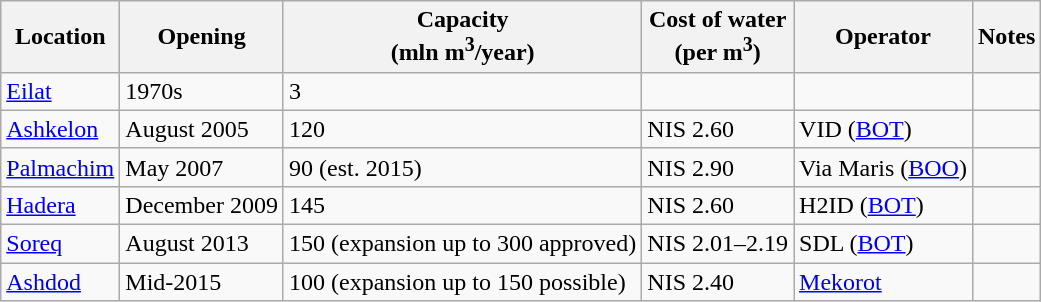<table class="wikitable sortable">
<tr>
<th>Location</th>
<th>Opening</th>
<th>Capacity <br> (mln m<sup>3</sup>/year)</th>
<th>Cost of water <br> (per m<sup>3</sup>)</th>
<th>Operator</th>
<th>Notes</th>
</tr>
<tr>
<td><a href='#'>Eilat</a></td>
<td>1970s</td>
<td>3</td>
<td></td>
<td></td>
<td></td>
</tr>
<tr>
<td><a href='#'>Ashkelon</a></td>
<td>August 2005</td>
<td>120</td>
<td>NIS 2.60</td>
<td>VID (<a href='#'>BOT</a>)</td>
<td></td>
</tr>
<tr>
<td><a href='#'>Palmachim</a></td>
<td>May 2007</td>
<td>90 (est. 2015)</td>
<td>NIS 2.90</td>
<td>Via Maris (<a href='#'>BOO</a>)</td>
<td></td>
</tr>
<tr>
<td><a href='#'>Hadera</a></td>
<td>December 2009</td>
<td>145</td>
<td>NIS 2.60</td>
<td>H2ID (<a href='#'>BOT</a>)</td>
<td></td>
</tr>
<tr>
<td><a href='#'>Soreq</a></td>
<td>August 2013</td>
<td>150 (expansion up to 300 approved)</td>
<td>NIS 2.01–2.19</td>
<td>SDL (<a href='#'>BOT</a>)</td>
<td><br></td>
</tr>
<tr>
<td><a href='#'>Ashdod</a></td>
<td>Mid-2015</td>
<td>100 (expansion up to 150 possible)</td>
<td>NIS 2.40</td>
<td><a href='#'>Mekorot</a></td>
<td></td>
</tr>
</table>
